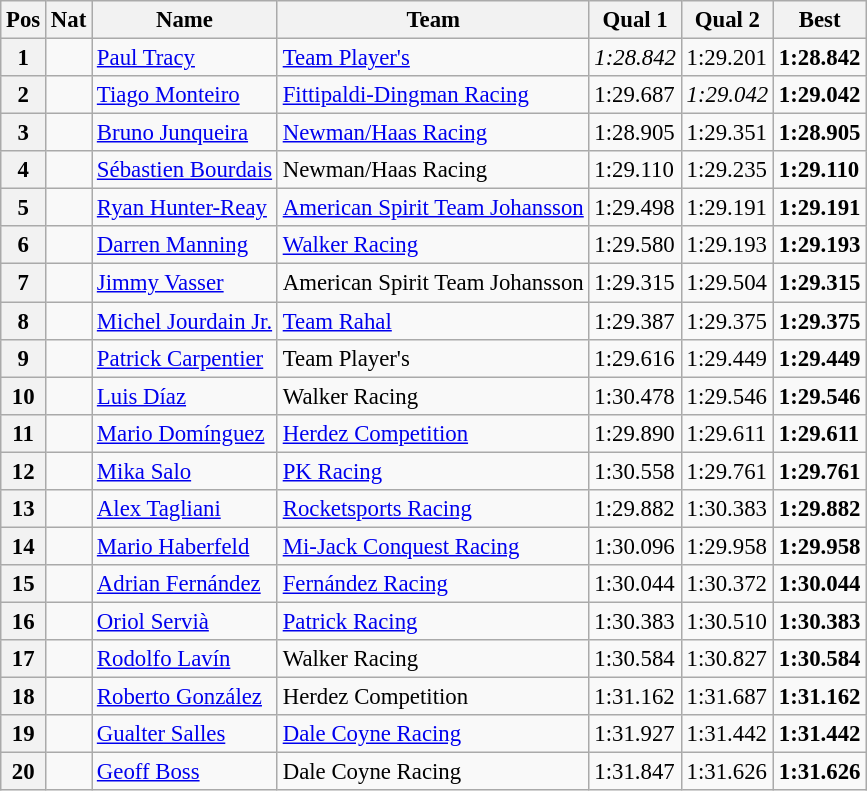<table class="wikitable" style="font-size: 95%;">
<tr>
<th>Pos</th>
<th>Nat</th>
<th>Name</th>
<th>Team</th>
<th>Qual 1</th>
<th>Qual 2</th>
<th>Best</th>
</tr>
<tr>
<th>1</th>
<td></td>
<td><a href='#'>Paul Tracy</a></td>
<td><a href='#'>Team Player's</a></td>
<td><em>1:28.842</em></td>
<td>1:29.201</td>
<td><strong>1:28.842</strong></td>
</tr>
<tr>
<th>2</th>
<td></td>
<td><a href='#'>Tiago Monteiro</a></td>
<td><a href='#'>Fittipaldi-Dingman Racing</a></td>
<td>1:29.687</td>
<td><em>1:29.042</em></td>
<td><strong>1:29.042</strong></td>
</tr>
<tr>
<th>3</th>
<td></td>
<td><a href='#'>Bruno Junqueira</a></td>
<td><a href='#'>Newman/Haas Racing</a></td>
<td>1:28.905</td>
<td>1:29.351</td>
<td><strong>1:28.905</strong></td>
</tr>
<tr>
<th>4</th>
<td></td>
<td><a href='#'>Sébastien Bourdais</a></td>
<td>Newman/Haas Racing</td>
<td>1:29.110</td>
<td>1:29.235</td>
<td><strong>1:29.110</strong></td>
</tr>
<tr>
<th>5</th>
<td></td>
<td><a href='#'>Ryan Hunter-Reay</a></td>
<td><a href='#'>American Spirit Team Johansson</a></td>
<td>1:29.498</td>
<td>1:29.191</td>
<td><strong>1:29.191</strong></td>
</tr>
<tr>
<th>6</th>
<td></td>
<td><a href='#'>Darren Manning</a></td>
<td><a href='#'>Walker Racing</a></td>
<td>1:29.580</td>
<td>1:29.193</td>
<td><strong>1:29.193</strong></td>
</tr>
<tr>
<th>7</th>
<td></td>
<td><a href='#'>Jimmy Vasser</a></td>
<td>American Spirit Team Johansson</td>
<td>1:29.315</td>
<td>1:29.504</td>
<td><strong>1:29.315</strong></td>
</tr>
<tr>
<th>8</th>
<td></td>
<td><a href='#'>Michel Jourdain Jr.</a></td>
<td><a href='#'>Team Rahal</a></td>
<td>1:29.387</td>
<td>1:29.375</td>
<td><strong>1:29.375</strong></td>
</tr>
<tr>
<th>9</th>
<td></td>
<td><a href='#'>Patrick Carpentier</a></td>
<td>Team Player's</td>
<td>1:29.616</td>
<td>1:29.449</td>
<td><strong>1:29.449</strong></td>
</tr>
<tr>
<th>10</th>
<td></td>
<td><a href='#'>Luis Díaz</a></td>
<td>Walker Racing</td>
<td>1:30.478</td>
<td>1:29.546</td>
<td><strong>1:29.546</strong></td>
</tr>
<tr>
<th>11</th>
<td></td>
<td><a href='#'>Mario Domínguez</a></td>
<td><a href='#'>Herdez Competition</a></td>
<td>1:29.890</td>
<td>1:29.611</td>
<td><strong>1:29.611</strong></td>
</tr>
<tr>
<th>12</th>
<td></td>
<td><a href='#'>Mika Salo</a></td>
<td><a href='#'>PK Racing</a></td>
<td>1:30.558</td>
<td>1:29.761</td>
<td><strong>1:29.761</strong></td>
</tr>
<tr>
<th>13</th>
<td></td>
<td><a href='#'>Alex Tagliani</a></td>
<td><a href='#'>Rocketsports Racing</a></td>
<td>1:29.882</td>
<td>1:30.383</td>
<td><strong>1:29.882</strong></td>
</tr>
<tr>
<th>14</th>
<td></td>
<td><a href='#'>Mario Haberfeld</a></td>
<td><a href='#'>Mi-Jack Conquest Racing</a></td>
<td>1:30.096</td>
<td>1:29.958</td>
<td><strong>1:29.958</strong></td>
</tr>
<tr>
<th>15</th>
<td></td>
<td><a href='#'>Adrian Fernández</a></td>
<td><a href='#'>Fernández Racing</a></td>
<td>1:30.044</td>
<td>1:30.372</td>
<td><strong>1:30.044</strong></td>
</tr>
<tr>
<th>16</th>
<td></td>
<td><a href='#'>Oriol Servià</a></td>
<td><a href='#'>Patrick Racing</a></td>
<td>1:30.383</td>
<td>1:30.510</td>
<td><strong>1:30.383</strong></td>
</tr>
<tr>
<th>17</th>
<td></td>
<td><a href='#'>Rodolfo Lavín</a></td>
<td>Walker Racing</td>
<td>1:30.584</td>
<td>1:30.827</td>
<td><strong>1:30.584</strong></td>
</tr>
<tr>
<th>18</th>
<td></td>
<td><a href='#'>Roberto González</a></td>
<td>Herdez Competition</td>
<td>1:31.162</td>
<td>1:31.687</td>
<td><strong>1:31.162</strong></td>
</tr>
<tr>
<th>19</th>
<td></td>
<td><a href='#'>Gualter Salles</a></td>
<td><a href='#'>Dale Coyne Racing</a></td>
<td>1:31.927</td>
<td>1:31.442</td>
<td><strong>1:31.442</strong></td>
</tr>
<tr>
<th>20</th>
<td></td>
<td><a href='#'>Geoff Boss</a></td>
<td>Dale Coyne Racing</td>
<td>1:31.847</td>
<td>1:31.626</td>
<td><strong>1:31.626</strong></td>
</tr>
</table>
